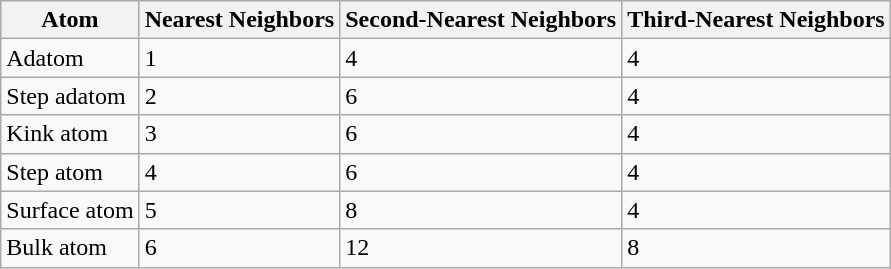<table class="wikitable">
<tr>
<th>Atom</th>
<th>Nearest Neighbors</th>
<th>Second-Nearest Neighbors</th>
<th>Third-Nearest Neighbors</th>
</tr>
<tr>
<td>Adatom</td>
<td>1</td>
<td>4</td>
<td>4</td>
</tr>
<tr>
<td>Step adatom</td>
<td>2</td>
<td>6</td>
<td>4</td>
</tr>
<tr>
<td>Kink atom</td>
<td>3</td>
<td>6</td>
<td>4</td>
</tr>
<tr>
<td>Step atom</td>
<td>4</td>
<td>6</td>
<td>4</td>
</tr>
<tr>
<td>Surface atom</td>
<td>5</td>
<td>8</td>
<td>4</td>
</tr>
<tr>
<td>Bulk atom</td>
<td>6</td>
<td>12</td>
<td>8</td>
</tr>
</table>
